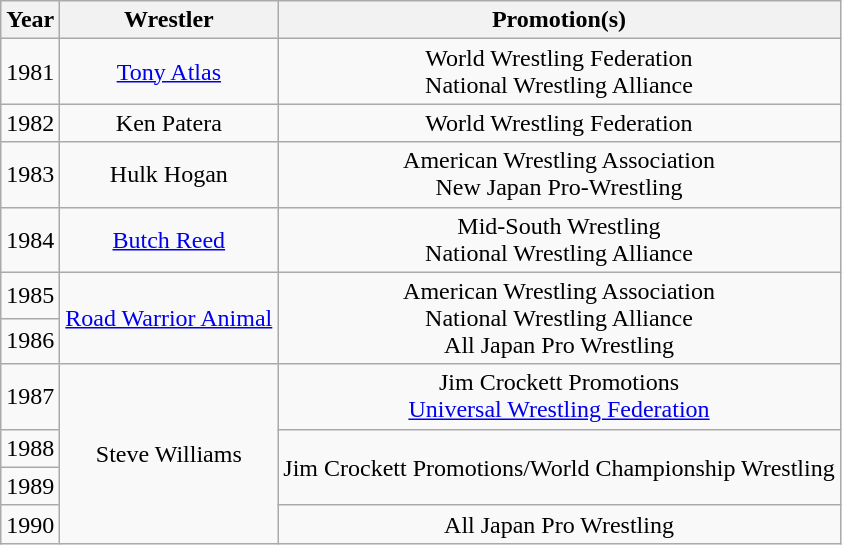<table class="wikitable sortable" style="text-align: center">
<tr>
<th>Year</th>
<th>Wrestler</th>
<th>Promotion(s)</th>
</tr>
<tr>
<td>1981</td>
<td><a href='#'>Tony Atlas</a></td>
<td>World Wrestling Federation<br>National Wrestling Alliance</td>
</tr>
<tr>
<td>1982</td>
<td>Ken Patera</td>
<td>World Wrestling Federation</td>
</tr>
<tr>
<td>1983</td>
<td>Hulk Hogan</td>
<td>American Wrestling Association<br>New Japan Pro-Wrestling</td>
</tr>
<tr>
<td>1984</td>
<td><a href='#'>Butch Reed</a></td>
<td>Mid-South Wrestling<br>National Wrestling Alliance</td>
</tr>
<tr>
<td>1985</td>
<td rowspan=2><a href='#'>Road Warrior Animal</a></td>
<td rowspan=2>American Wrestling Association<br>National Wrestling Alliance<br>All Japan Pro Wrestling</td>
</tr>
<tr>
<td>1986</td>
</tr>
<tr>
<td>1987</td>
<td rowspan=4>Steve Williams</td>
<td>Jim Crockett Promotions<br><a href='#'>Universal Wrestling Federation</a></td>
</tr>
<tr>
<td>1988</td>
<td rowspan=2>Jim Crockett Promotions/World Championship Wrestling</td>
</tr>
<tr>
<td>1989</td>
</tr>
<tr>
<td>1990</td>
<td>All Japan Pro Wrestling</td>
</tr>
</table>
